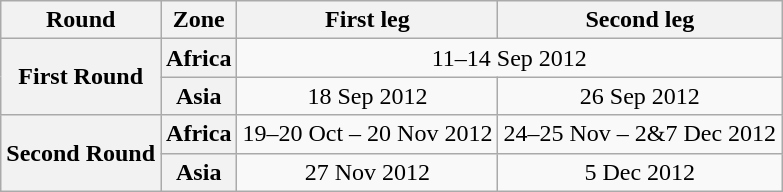<table class="wikitable" style="text-align:center">
<tr>
<th>Round</th>
<th>Zone</th>
<th>First leg</th>
<th>Second leg</th>
</tr>
<tr>
<th rowspan=2>First Round</th>
<th>Africa</th>
<td colspan=2>11–14 Sep 2012</td>
</tr>
<tr>
<th>Asia</th>
<td>18 Sep 2012</td>
<td>26 Sep 2012</td>
</tr>
<tr>
<th rowspan=2>Second Round</th>
<th>Africa</th>
<td>19–20 Oct – 20 Nov 2012</td>
<td>24–25 Nov – 2&7 Dec 2012</td>
</tr>
<tr>
<th>Asia</th>
<td>27 Nov 2012</td>
<td>5 Dec 2012</td>
</tr>
</table>
